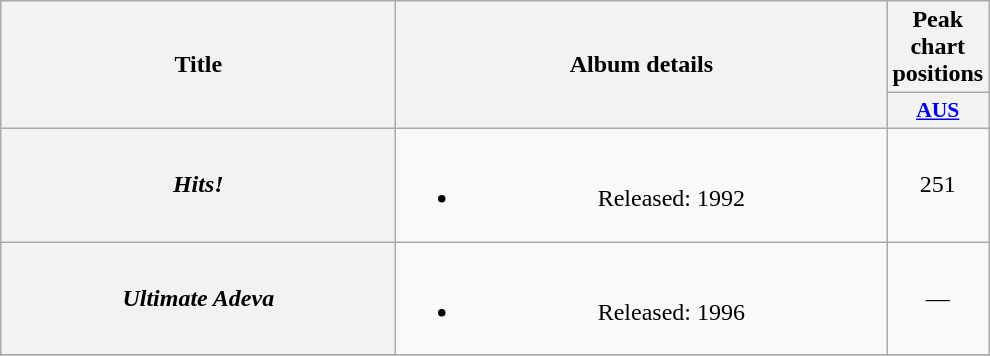<table class="wikitable plainrowheaders" style="text-align:center;">
<tr>
<th scope="col" rowspan="2" style="width:16em;">Title</th>
<th scope="col" rowspan="2" style="width:20em;">Album details</th>
<th scope="col" colspan="1">Peak chart positions</th>
</tr>
<tr>
<th scope="col" style="width:2.5em;font-size:90%;"><a href='#'>AUS</a><br></th>
</tr>
<tr>
<th scope="row"><em>Hits!</em></th>
<td><br><ul><li>Released: 1992</li></ul></td>
<td>251</td>
</tr>
<tr>
<th scope="row"><em>Ultimate Adeva</em></th>
<td><br><ul><li>Released: 1996</li></ul></td>
<td>—</td>
</tr>
<tr>
</tr>
</table>
